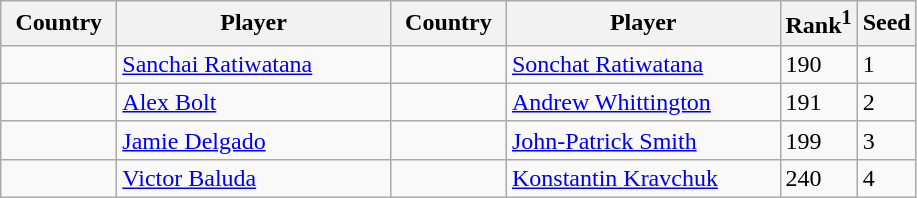<table class="sortable wikitable">
<tr>
<th width="70">Country</th>
<th width="175">Player</th>
<th width="70">Country</th>
<th width="175">Player</th>
<th>Rank<sup>1</sup></th>
<th>Seed</th>
</tr>
<tr>
<td></td>
<td><a href='#'>Sanchai Ratiwatana</a></td>
<td></td>
<td><a href='#'>Sonchat Ratiwatana</a></td>
<td>190</td>
<td>1</td>
</tr>
<tr>
<td></td>
<td><a href='#'>Alex Bolt</a></td>
<td></td>
<td><a href='#'>Andrew Whittington</a></td>
<td>191</td>
<td>2</td>
</tr>
<tr>
<td></td>
<td><a href='#'>Jamie Delgado</a></td>
<td></td>
<td><a href='#'>John-Patrick Smith</a></td>
<td>199</td>
<td>3</td>
</tr>
<tr>
<td></td>
<td><a href='#'>Victor Baluda</a></td>
<td></td>
<td><a href='#'>Konstantin Kravchuk</a></td>
<td>240</td>
<td>4</td>
</tr>
</table>
